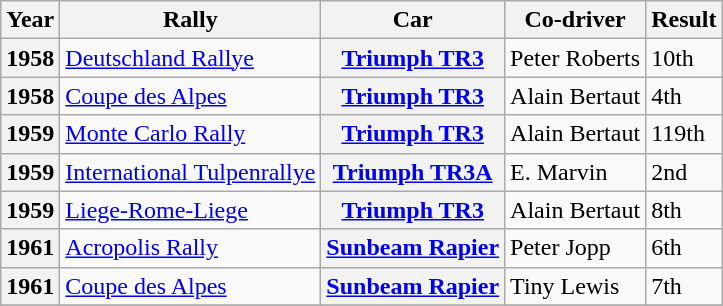<table class="wikitable">
<tr>
<th>Year</th>
<th>Rally</th>
<th>Car</th>
<th>Co-driver</th>
<th>Result</th>
</tr>
<tr>
<th>1958</th>
<td><a href='#'>Deutschland Rallye</a></td>
<th><a href='#'>Triumph TR3</a></th>
<td>Peter Roberts</td>
<td>10th</td>
</tr>
<tr>
<th>1958</th>
<td><a href='#'>Coupe des Alpes</a></td>
<th><a href='#'>Triumph TR3</a></th>
<td>Alain Bertaut</td>
<td>4th</td>
</tr>
<tr>
<th>1959</th>
<td><a href='#'>Monte Carlo Rally</a></td>
<th><a href='#'>Triumph TR3</a></th>
<td>Alain Bertaut</td>
<td>119th</td>
</tr>
<tr>
<th>1959</th>
<td><a href='#'>International Tulpenrallye</a></td>
<th><a href='#'>Triumph TR3A</a></th>
<td>E. Marvin</td>
<td>2nd</td>
</tr>
<tr>
<th>1959</th>
<td><a href='#'>Liege-Rome-Liege</a></td>
<th><a href='#'>Triumph TR3</a></th>
<td>Alain Bertaut</td>
<td>8th</td>
</tr>
<tr>
<th>1961</th>
<td><a href='#'>Acropolis Rally</a></td>
<th><a href='#'>Sunbeam Rapier</a></th>
<td>Peter Jopp</td>
<td>6th</td>
</tr>
<tr>
<th>1961</th>
<td><a href='#'>Coupe des Alpes</a></td>
<th><a href='#'>Sunbeam Rapier</a></th>
<td>Tiny Lewis</td>
<td>7th</td>
</tr>
<tr>
</tr>
</table>
